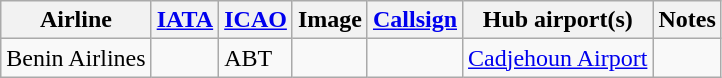<table class="wikitable sortable" style="border: 0; cellpadding: 2; cellspacing: 3;">
<tr valign="middle">
<th>Airline</th>
<th><a href='#'>IATA</a></th>
<th><a href='#'>ICAO</a></th>
<th>Image</th>
<th><a href='#'>Callsign</a></th>
<th>Hub airport(s)</th>
<th class="unsortable">Notes<br></noinclude></th>
</tr>
<tr>
<td>Benin Airlines</td>
<td></td>
<td>ABT</td>
<td></td>
<td></td>
<td><a href='#'>Cadjehoun Airport</a></td>
<td></td>
</tr>
</table>
